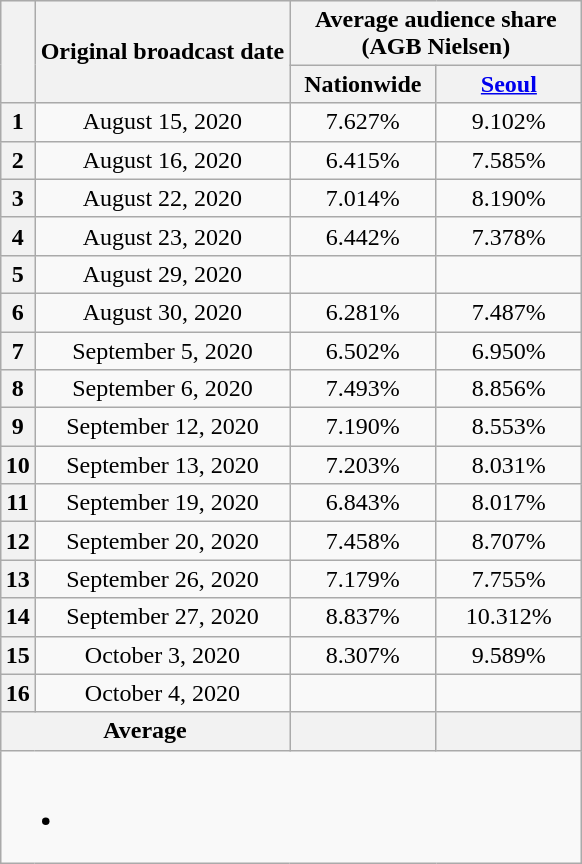<table class="wikitable" style="text-align:center;max-width:450px; margin-left: auto; margin-right: auto; border: none;">
<tr>
</tr>
<tr>
<th rowspan="2"></th>
<th rowspan="2">Original broadcast date</th>
<th colspan="2">Average audience share<br>(AGB Nielsen)</th>
</tr>
<tr>
<th width="90">Nationwide</th>
<th width="90"><a href='#'>Seoul</a></th>
</tr>
<tr>
<th>1</th>
<td>August 15, 2020</td>
<td>7.627% </td>
<td>9.102% </td>
</tr>
<tr>
<th>2</th>
<td>August 16, 2020</td>
<td>6.415% </td>
<td>7.585% </td>
</tr>
<tr>
<th>3</th>
<td>August 22, 2020</td>
<td>7.014% </td>
<td>8.190% </td>
</tr>
<tr>
<th>4</th>
<td>August 23, 2020</td>
<td>6.442% </td>
<td>7.378% </td>
</tr>
<tr>
<th>5</th>
<td>August 29, 2020</td>
<td> </td>
<td> </td>
</tr>
<tr>
<th>6</th>
<td>August 30, 2020</td>
<td>6.281% </td>
<td>7.487% </td>
</tr>
<tr>
<th>7</th>
<td>September 5, 2020</td>
<td>6.502% </td>
<td>6.950% </td>
</tr>
<tr>
<th>8</th>
<td>September 6, 2020</td>
<td>7.493% </td>
<td>8.856% </td>
</tr>
<tr>
<th>9</th>
<td>September 12, 2020</td>
<td>7.190% </td>
<td>8.553% </td>
</tr>
<tr>
<th>10</th>
<td>September 13, 2020</td>
<td>7.203% </td>
<td>8.031% </td>
</tr>
<tr>
<th>11</th>
<td>September 19, 2020</td>
<td>6.843% </td>
<td>8.017% </td>
</tr>
<tr>
<th>12</th>
<td>September 20, 2020</td>
<td>7.458% </td>
<td>8.707% </td>
</tr>
<tr>
<th>13</th>
<td>September 26, 2020</td>
<td>7.179% </td>
<td>7.755% </td>
</tr>
<tr>
<th>14</th>
<td>September 27, 2020</td>
<td>8.837% </td>
<td>10.312% </td>
</tr>
<tr>
<th>15</th>
<td>October 3, 2020</td>
<td>8.307% </td>
<td>9.589% </td>
</tr>
<tr>
<th>16</th>
<td>October 4, 2020</td>
<td> </td>
<td> </td>
</tr>
<tr>
<th colspan="2">Average</th>
<th></th>
<th></th>
</tr>
<tr>
<td colspan="6"><br><ul><li></li></ul></td>
</tr>
</table>
